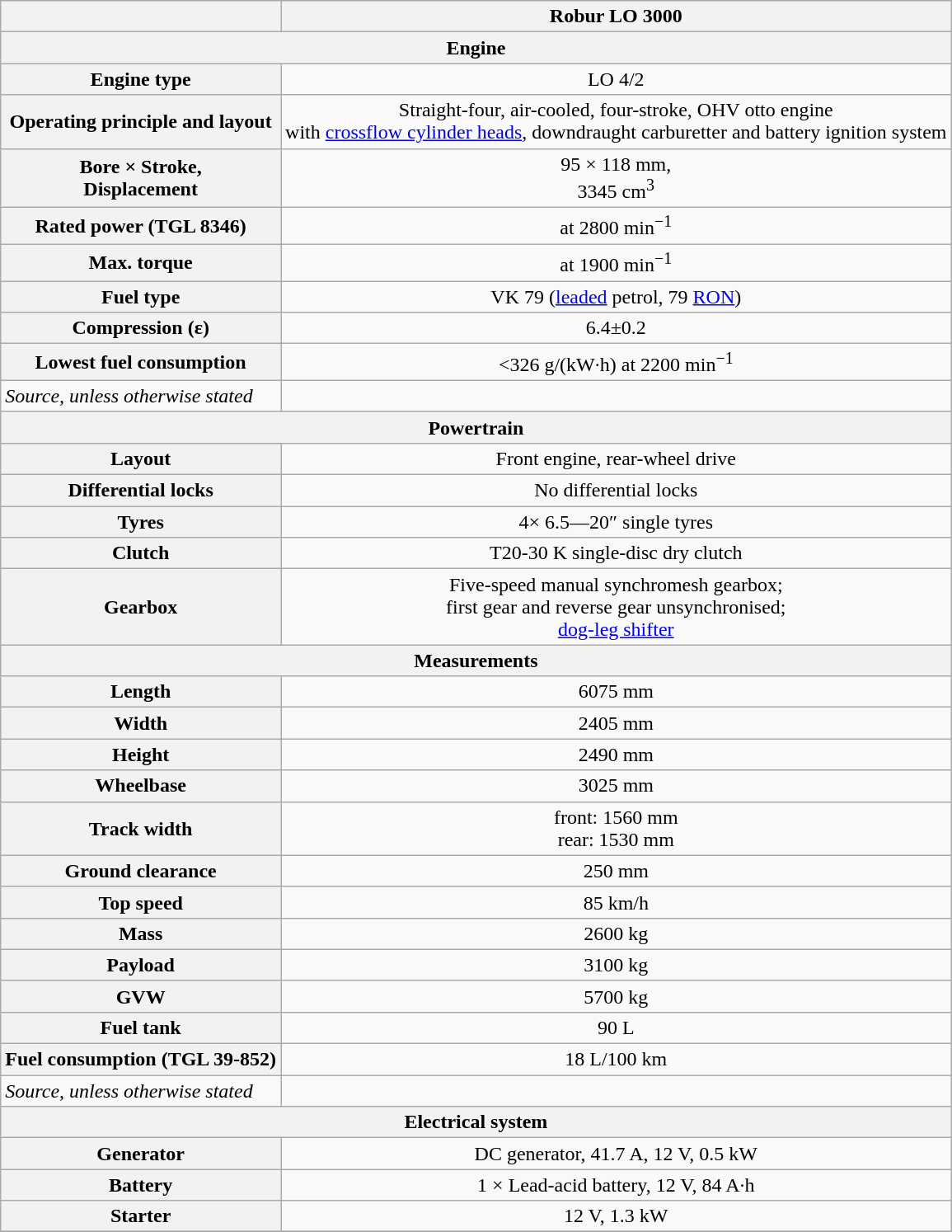<table class="wikitable mw-collapsible">
<tr>
<th></th>
<th>Robur LO 3000</th>
</tr>
<tr>
<th colspan="2">Engine</th>
</tr>
<tr>
<th>Engine type</th>
<td align="center" colspan="1">LO 4/2</td>
</tr>
<tr>
<th>Operating principle and layout</th>
<td align="center" colspan="1">Straight-four, air-cooled, four-stroke, OHV otto engine<br>with <a href='#'>crossflow cylinder heads</a>, downdraught carburetter and battery ignition system</td>
</tr>
<tr>
<th>Bore × Stroke,<br>Displacement</th>
<td align="center" colspan="1">95 × 118 mm,<br>3345 cm<sup>3</sup></td>
</tr>
<tr>
<th>Rated power (TGL 8346)</th>
<td align="center" colspan="1"> at 2800 min<sup>−1</sup></td>
</tr>
<tr>
<th>Max. torque</th>
<td align="center" colspan="1"> at 1900 min<sup>−1</sup></td>
</tr>
<tr>
<th>Fuel type</th>
<td align="center" colspan="1">VK 79 (<a href='#'>leaded</a> petrol, 79 <a href='#'>RON</a>)</td>
</tr>
<tr>
<th>Compression (ε)</th>
<td align="center" colspan="1">6.4±0.2</td>
</tr>
<tr>
<th>Lowest fuel consumption</th>
<td align="center" colspan="1"><326 g/(kW·h) at 2200 min<sup>−1</sup></td>
</tr>
<tr>
<td><em>Source, unless otherwise stated</em></td>
<td align="center" colspan="1"></td>
</tr>
<tr>
<th colspan="2">Powertrain</th>
</tr>
<tr>
<th>Layout</th>
<td align="center" colspan="1">Front engine, rear-wheel drive</td>
</tr>
<tr>
<th>Differential locks</th>
<td align="center" colspan="1">No differential locks</td>
</tr>
<tr>
<th>Tyres</th>
<td align="center" colspan="1">4× 6.5—20″ single tyres</td>
</tr>
<tr>
<th>Clutch</th>
<td align="center" colspan="1">T20-30 K single-disc dry clutch</td>
</tr>
<tr>
<th>Gearbox</th>
<td align="center" colspan="1">Five-speed manual synchromesh gearbox;<br>first gear and reverse gear unsynchronised;<br><a href='#'>dog-leg shifter</a></td>
</tr>
<tr>
<th colspan="2">Measurements</th>
</tr>
<tr>
<th>Length</th>
<td align="center" colspan="1">6075 mm</td>
</tr>
<tr>
<th>Width</th>
<td align="center" colspan="1">2405 mm</td>
</tr>
<tr>
<th>Height</th>
<td align="center" colspan="1">2490 mm</td>
</tr>
<tr>
<th>Wheelbase</th>
<td align="center" colspan="1">3025 mm</td>
</tr>
<tr>
<th>Track width</th>
<td align="center" colspan="1">front: 1560 mm<br>rear: 1530 mm</td>
</tr>
<tr>
<th>Ground clearance</th>
<td align="center" colspan="1">250 mm</td>
</tr>
<tr>
<th>Top speed</th>
<td align="center" colspan="1">85 km/h</td>
</tr>
<tr>
<th>Mass</th>
<td align="center" colspan="1">2600 kg</td>
</tr>
<tr>
<th>Payload</th>
<td align="center" colspan="1">3100 kg</td>
</tr>
<tr>
<th>GVW</th>
<td align="center" colspan="1">5700 kg</td>
</tr>
<tr>
<th>Fuel tank</th>
<td align="center" colspan="1">90 L</td>
</tr>
<tr>
<th>Fuel consumption (TGL 39-852)</th>
<td align="center" colspan="1">18 L/100 km</td>
</tr>
<tr>
<td><em>Source, unless otherwise stated</em></td>
<td align="center" colspan="1"></td>
</tr>
<tr>
<th colspan="2">Electrical system</th>
</tr>
<tr>
<th>Generator</th>
<td align="center" colspan="1">DC generator, 41.7 A, 12 V, 0.5 kW</td>
</tr>
<tr>
<th>Battery</th>
<td align="center" colspan="1">1 × Lead-acid battery, 12 V, 84 A·h</td>
</tr>
<tr>
<th>Starter</th>
<td align="center" colspan="1">12 V, 1.3 kW</td>
</tr>
<tr>
</tr>
</table>
